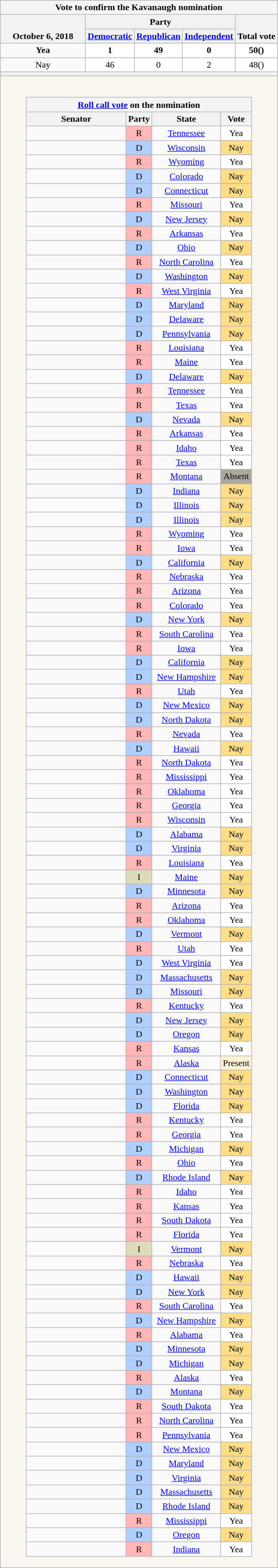<table class="wikitable" style="text-align:center">
<tr>
<th colspan=5 style="background:#f5f5f5">Vote to confirm the Kavanaugh nomination</th>
</tr>
<tr style="vertical-align:bottom;">
<th rowspan=2 style="width: 9em;">October 6, 2018</th>
<th colspan=3>Party</th>
<th rowspan=2>Total vote</th>
</tr>
<tr style="vertical-align:bottom;">
<th><a href='#'>Democratic</a></th>
<th><a href='#'>Republican</a></th>
<th><a href='#'>Independent</a></th>
</tr>
<tr>
<td><strong>Yea</strong></td>
<td style="background:#ffffff"><strong>1</strong></td>
<td style="background:#ffffff"><strong>49</strong></td>
<td style="background:#ffffff"><strong>0</strong></td>
<td style="background:#ffffff"><strong>50()</strong></td>
</tr>
<tr>
<td>Nay</td>
<td style="background:#ffffff">46</td>
<td style="background:#ffffff">0</td>
<td style="background:#ffffff">2</td>
<td style="background:#ffffff">48()</td>
</tr>
<tr>
<th colspan=5 style="text-align:left;"></th>
</tr>
<tr>
<td colspan=5 style="background:#f9f7f0"><br><table class="wikitable sortable" style="margin:1em auto;">
<tr>
<th colspan=4 style="background:#f5f5f5"><a href='#'>Roll call vote</a> on the nomination</th>
</tr>
<tr>
<th scope="col" style="width: 170px;">Senator</th>
<th>Party</th>
<th scope="col" style="width: 115px;">State</th>
<th>Vote</th>
</tr>
<tr>
<td></td>
<td style="background-color:#ffb6b6; text-align: center;">R</td>
<td><a href='#'>Tennessee</a></td>
<td style="background-color:#ffffff;">Yea</td>
</tr>
<tr>
<td></td>
<td style="background-color:#b0ceff; text-align: center;">D</td>
<td><a href='#'>Wisconsin</a></td>
<td style="background-color:#ffdd88;">Nay</td>
</tr>
<tr>
<td></td>
<td style="background-color:#ffb6b6; text-align: center;">R</td>
<td><a href='#'>Wyoming</a></td>
<td style="background-color:#ffffff;">Yea</td>
</tr>
<tr>
<td></td>
<td style="background-color:#b0ceff; text-align: center;">D</td>
<td><a href='#'>Colorado</a></td>
<td style="background-color:#ffdd88;">Nay</td>
</tr>
<tr>
<td></td>
<td style="background-color:#b0ceff; text-align: center;">D</td>
<td><a href='#'>Connecticut</a></td>
<td style="background-color:#ffdd88;">Nay</td>
</tr>
<tr>
<td></td>
<td style="background-color:#ffb6b6; text-align: center;">R</td>
<td><a href='#'>Missouri</a></td>
<td style="background-color:#ffffff;">Yea</td>
</tr>
<tr>
<td></td>
<td style="background-color:#b0ceff; text-align: center;">D</td>
<td><a href='#'>New Jersey</a></td>
<td style="background-color:#ffdd88;">Nay</td>
</tr>
<tr>
<td></td>
<td style="background-color:#ffb6b6; text-align: center;">R</td>
<td><a href='#'>Arkansas</a></td>
<td style="background-color:#ffffff;">Yea</td>
</tr>
<tr>
<td></td>
<td style="background-color:#b0ceff; text-align: center;">D</td>
<td><a href='#'>Ohio</a></td>
<td style="background-color:#ffdd88;">Nay</td>
</tr>
<tr>
<td></td>
<td style="background-color:#ffb6b6; text-align: center;">R</td>
<td><a href='#'>North Carolina</a></td>
<td style="background-color:#ffffff;">Yea</td>
</tr>
<tr>
<td></td>
<td style="background-color:#b0ceff; text-align: center;">D</td>
<td><a href='#'>Washington</a></td>
<td style="background-color:#ffdd88;">Nay</td>
</tr>
<tr>
<td></td>
<td style="background-color:#ffb6b6; text-align: center;">R</td>
<td><a href='#'>West Virginia</a></td>
<td style="background-color:#ffffff;">Yea</td>
</tr>
<tr>
<td></td>
<td style="background-color:#b0ceff; text-align: center;">D</td>
<td><a href='#'>Maryland</a></td>
<td style="background-color:#ffdd88;">Nay</td>
</tr>
<tr>
<td></td>
<td style="background-color:#b0ceff; text-align: center;">D</td>
<td><a href='#'>Delaware</a></td>
<td style="background-color:#ffdd88;">Nay</td>
</tr>
<tr>
<td></td>
<td style="background-color:#b0ceff; text-align: center;">D</td>
<td><a href='#'>Pennsylvania</a></td>
<td style="background-color:#ffdd88;">Nay</td>
</tr>
<tr>
<td></td>
<td style="background-color:#ffb6b6; text-align: center;">R</td>
<td><a href='#'>Louisiana</a></td>
<td style="background-color:#ffffff;">Yea</td>
</tr>
<tr>
<td></td>
<td style="background-color:#ffb6b6; text-align: center;">R</td>
<td><a href='#'>Maine</a></td>
<td style="background-color:#ffffff;">Yea</td>
</tr>
<tr>
<td></td>
<td style="background-color:#b0ceff; text-align: center;">D</td>
<td><a href='#'>Delaware</a></td>
<td style="background-color:#ffdd88;">Nay</td>
</tr>
<tr>
<td></td>
<td style="background-color:#ffb6b6; text-align: center;">R</td>
<td><a href='#'>Tennessee</a></td>
<td style="background-color:#ffffff;">Yea</td>
</tr>
<tr>
<td></td>
<td style="background-color:#ffb6b6; text-align: center;">R</td>
<td><a href='#'>Texas</a></td>
<td style="background-color:#ffffff;">Yea</td>
</tr>
<tr>
<td></td>
<td style="background-color:#b0ceff; text-align: center;">D</td>
<td><a href='#'>Nevada</a></td>
<td style="background-color:#ffdd88;">Nay</td>
</tr>
<tr>
<td></td>
<td style="background-color:#ffb6b6; text-align: center;">R</td>
<td><a href='#'>Arkansas</a></td>
<td style="background-color:#ffffff;">Yea</td>
</tr>
<tr>
<td></td>
<td style="background-color:#ffb6b6; text-align: center;">R</td>
<td><a href='#'>Idaho</a></td>
<td style="background-color:#ffffff;">Yea</td>
</tr>
<tr>
<td></td>
<td style="background-color:#ffb6b6; text-align: center;">R</td>
<td><a href='#'>Texas</a></td>
<td style="background-color:#ffffff;">Yea</td>
</tr>
<tr>
<td></td>
<td style="background-color:#ffb6b6; text-align: center;">R</td>
<td><a href='#'>Montana</a></td>
<td style="background-color:#ada89f;">Absent</td>
</tr>
<tr>
<td></td>
<td style="background-color:#b0ceff; text-align: center;">D</td>
<td><a href='#'>Indiana</a></td>
<td style="background-color:#ffdd88;">Nay</td>
</tr>
<tr>
<td></td>
<td style="background-color:#b0ceff; text-align: center;">D</td>
<td><a href='#'>Illinois</a></td>
<td style="background-color:#ffdd88;">Nay</td>
</tr>
<tr>
<td></td>
<td style="background-color:#b0ceff; text-align: center;">D</td>
<td><a href='#'>Illinois</a></td>
<td style="background-color:#ffdd88;">Nay</td>
</tr>
<tr>
<td></td>
<td style="background-color:#ffb6b6; text-align: center;">R</td>
<td><a href='#'>Wyoming</a></td>
<td style="background-color:#ffffff;">Yea</td>
</tr>
<tr>
<td></td>
<td style="background-color:#ffb6b6; text-align: center;">R</td>
<td><a href='#'>Iowa</a></td>
<td style="background-color:#ffffff;">Yea</td>
</tr>
<tr>
<td></td>
<td style="background-color:#b0ceff; text-align: center;">D</td>
<td><a href='#'>California</a></td>
<td style="background-color:#ffdd88;">Nay</td>
</tr>
<tr>
<td></td>
<td style="background-color:#ffb6b6; text-align: center;">R</td>
<td><a href='#'>Nebraska</a></td>
<td style="background-color:#ffffff;">Yea</td>
</tr>
<tr>
<td></td>
<td style="background-color:#ffb6b6; text-align: center;">R</td>
<td><a href='#'>Arizona</a></td>
<td style="background-color:#ffffff;">Yea</td>
</tr>
<tr>
<td></td>
<td style="background-color:#ffb6b6; text-align: center;">R</td>
<td><a href='#'>Colorado</a></td>
<td style="background-color:#ffffff;">Yea</td>
</tr>
<tr>
<td></td>
<td style="background-color:#b0ceff; text-align: center;">D</td>
<td><a href='#'>New York</a></td>
<td style="background-color:#ffdd88;">Nay</td>
</tr>
<tr>
<td></td>
<td style="background-color:#ffb6b6; text-align: center;">R</td>
<td><a href='#'>South Carolina</a></td>
<td style="background-color:#ffffff;">Yea</td>
</tr>
<tr>
<td></td>
<td style="background-color:#ffb6b6; text-align: center;">R</td>
<td><a href='#'>Iowa</a></td>
<td style="background-color:#ffffff;">Yea</td>
</tr>
<tr>
<td></td>
<td style="background-color:#b0ceff; text-align: center;">D</td>
<td><a href='#'>California</a></td>
<td style="background-color:#ffdd88;">Nay</td>
</tr>
<tr>
<td></td>
<td style="background-color:#b0ceff; text-align: center;">D</td>
<td><a href='#'>New Hampshire</a></td>
<td style="background-color:#ffdd88;">Nay</td>
</tr>
<tr>
<td></td>
<td style="background-color:#ffb6b6; text-align: center;">R</td>
<td><a href='#'>Utah</a></td>
<td style="background-color:#ffffff;">Yea</td>
</tr>
<tr>
<td></td>
<td style="background-color:#b0ceff; text-align: center;">D</td>
<td><a href='#'>New Mexico</a></td>
<td style="background-color:#ffdd88;">Nay</td>
</tr>
<tr>
<td></td>
<td style="background-color:#b0ceff; text-align: center;">D</td>
<td><a href='#'>North Dakota</a></td>
<td style="background-color:#ffdd88;">Nay</td>
</tr>
<tr>
<td></td>
<td style="background-color:#ffb6b6; text-align: center;">R</td>
<td><a href='#'>Nevada</a></td>
<td style="background-color:#ffffff;">Yea</td>
</tr>
<tr>
<td></td>
<td style="background-color:#b0ceff; text-align: center;">D</td>
<td><a href='#'>Hawaii</a></td>
<td style="background-color:#ffdd88;">Nay</td>
</tr>
<tr>
<td></td>
<td style="background-color:#ffb6b6; text-align: center;">R</td>
<td><a href='#'>North Dakota</a></td>
<td style="background-color:#ffffff;">Yea</td>
</tr>
<tr>
<td></td>
<td style="background-color:#ffb6b6; text-align: center;">R</td>
<td><a href='#'>Mississippi</a></td>
<td style="background-color:#ffffff;">Yea</td>
</tr>
<tr>
<td></td>
<td style="background-color:#ffb6b6; text-align: center;">R</td>
<td><a href='#'>Oklahoma</a></td>
<td style="background-color:#ffffff;">Yea</td>
</tr>
<tr>
<td></td>
<td style="background-color:#ffb6b6; text-align: center;">R</td>
<td><a href='#'>Georgia</a></td>
<td style="background-color:#ffffff;">Yea</td>
</tr>
<tr>
<td></td>
<td style="background-color:#ffb6b6; text-align: center;">R</td>
<td><a href='#'>Wisconsin</a></td>
<td style="background-color:#ffffff;">Yea</td>
</tr>
<tr>
<td></td>
<td style="background-color:#b0ceff; text-align: center;">D</td>
<td><a href='#'>Alabama</a></td>
<td style="background-color:#ffdd88;">Nay</td>
</tr>
<tr>
<td></td>
<td style="background-color:#b0ceff; text-align: center;">D</td>
<td><a href='#'>Virginia</a></td>
<td style="background-color:#ffdd88;">Nay</td>
</tr>
<tr>
<td></td>
<td style="background-color:#ffb6b6; text-align: center;">R</td>
<td><a href='#'>Louisiana</a></td>
<td style="background-color:#ffffff;">Yea</td>
</tr>
<tr>
<td></td>
<td style="background-color:#ddddbb; text-align: center;">I</td>
<td><a href='#'>Maine</a></td>
<td style="background-color:#ffdd88;">Nay</td>
</tr>
<tr>
<td></td>
<td style="background-color:#b0ceff; text-align: center;">D</td>
<td><a href='#'>Minnesota</a></td>
<td style="background-color:#ffdd88;">Nay</td>
</tr>
<tr>
<td></td>
<td style="background-color:#ffb6b6; text-align: center;">R</td>
<td><a href='#'>Arizona</a></td>
<td style="background-color:#ffffff;">Yea</td>
</tr>
<tr>
<td></td>
<td style="background-color:#ffb6b6; text-align: center;">R</td>
<td><a href='#'>Oklahoma</a></td>
<td style="background-color:#ffffff;">Yea</td>
</tr>
<tr>
<td></td>
<td style="background-color:#b0ceff; text-align: center;">D</td>
<td><a href='#'>Vermont</a></td>
<td style="background-color:#ffdd88;">Nay</td>
</tr>
<tr>
<td></td>
<td style="background-color:#ffb6b6; text-align: center;">R</td>
<td><a href='#'>Utah</a></td>
<td style="background-color:#ffffff;">Yea</td>
</tr>
<tr>
<td></td>
<td style="background-color:#b0ceff; text-align: center;">D</td>
<td><a href='#'>West Virginia</a></td>
<td style="background-color:#ffffff;">Yea</td>
</tr>
<tr>
<td></td>
<td style="background-color:#b0ceff; text-align: center;">D</td>
<td><a href='#'>Massachusetts</a></td>
<td style="background-color:#ffdd88;">Nay</td>
</tr>
<tr>
<td></td>
<td style="background-color:#b0ceff; text-align: center;">D</td>
<td><a href='#'>Missouri</a></td>
<td style="background-color:#ffdd88;">Nay</td>
</tr>
<tr>
<td></td>
<td style="background-color:#ffb6b6; text-align: center;">R</td>
<td><a href='#'>Kentucky</a></td>
<td style="background-color:#ffffff;">Yea</td>
</tr>
<tr>
<td></td>
<td style="background-color:#b0ceff; text-align: center;">D</td>
<td><a href='#'>New Jersey</a></td>
<td style="background-color:#ffdd88;">Nay</td>
</tr>
<tr>
<td></td>
<td style="background-color:#b0ceff; text-align: center;">D</td>
<td><a href='#'>Oregon</a></td>
<td style="background-color:#ffdd88;">Nay</td>
</tr>
<tr>
<td></td>
<td style="background-color:#ffb6b6; text-align: center;">R</td>
<td><a href='#'>Kansas</a></td>
<td style="background-color:#ffffff;">Yea</td>
</tr>
<tr>
<td></td>
<td style="background-color:#ffb6b6; text-align: center;">R</td>
<td><a href='#'>Alaska</a></td>
<td style="background-color:#fff3d6;">Present</td>
</tr>
<tr>
<td></td>
<td style="background-color:#b0ceff; text-align: center;">D</td>
<td><a href='#'>Connecticut</a></td>
<td style="background-color:#ffdd88;">Nay</td>
</tr>
<tr>
<td></td>
<td style="background-color:#b0ceff; text-align: center;">D</td>
<td><a href='#'>Washington</a></td>
<td style="background-color:#ffdd88;">Nay</td>
</tr>
<tr>
<td></td>
<td style="background-color:#b0ceff; text-align: center;">D</td>
<td><a href='#'>Florida</a></td>
<td style="background-color:#ffdd88;">Nay</td>
</tr>
<tr>
<td></td>
<td style="background-color:#ffb6b6; text-align: center;">R</td>
<td><a href='#'>Kentucky</a></td>
<td style="background-color:#ffffff;">Yea</td>
</tr>
<tr>
<td></td>
<td style="background-color:#ffb6b6; text-align: center;">R</td>
<td><a href='#'>Georgia</a></td>
<td style="background-color:#ffffff;">Yea</td>
</tr>
<tr>
<td></td>
<td style="background-color:#b0ceff; text-align: center;">D</td>
<td><a href='#'>Michigan</a></td>
<td style="background-color:#ffdd88;">Nay</td>
</tr>
<tr>
<td></td>
<td style="background-color:#ffb6b6; text-align: center;">R</td>
<td><a href='#'>Ohio</a></td>
<td style="background-color:#ffffff;">Yea</td>
</tr>
<tr>
<td></td>
<td style="background-color:#b0ceff; text-align: center;">D</td>
<td><a href='#'>Rhode Island</a></td>
<td style="background-color:#ffdd88;">Nay</td>
</tr>
<tr>
<td></td>
<td style="background-color:#ffb6b6; text-align: center;">R</td>
<td><a href='#'>Idaho</a></td>
<td style="background-color:#ffffff;">Yea</td>
</tr>
<tr>
<td></td>
<td style="background-color:#ffb6b6; text-align: center;">R</td>
<td><a href='#'>Kansas</a></td>
<td style="background-color:#ffffff;">Yea</td>
</tr>
<tr>
<td></td>
<td style="background-color:#ffb6b6; text-align: center;">R</td>
<td><a href='#'>South Dakota</a></td>
<td style="background-color:#ffffff;">Yea</td>
</tr>
<tr>
<td></td>
<td style="background-color:#ffb6b6; text-align: center;">R</td>
<td><a href='#'>Florida</a></td>
<td style="background-color:#ffffff;">Yea</td>
</tr>
<tr>
<td></td>
<td style="background-color:#ddddbb; text-align: center;">I</td>
<td><a href='#'>Vermont</a></td>
<td style="background-color:#ffdd88;">Nay</td>
</tr>
<tr>
<td></td>
<td style="background-color:#ffb6b6; text-align: center;">R</td>
<td><a href='#'>Nebraska</a></td>
<td style="background-color:#ffffff;">Yea</td>
</tr>
<tr>
<td></td>
<td style="background-color:#b0ceff; text-align: center;">D</td>
<td><a href='#'>Hawaii</a></td>
<td style="background-color:#ffdd88;">Nay</td>
</tr>
<tr>
<td></td>
<td style="background-color:#b0ceff; text-align: center;">D</td>
<td><a href='#'>New York</a></td>
<td style="background-color:#ffdd88;">Nay</td>
</tr>
<tr>
<td></td>
<td style="background-color:#ffb6b6; text-align: center;">R</td>
<td><a href='#'>South Carolina</a></td>
<td style="background-color:#ffffff;">Yea</td>
</tr>
<tr>
<td></td>
<td style="background-color:#b0ceff; text-align: center;">D</td>
<td><a href='#'>New Hampshire</a></td>
<td style="background-color:#ffdd88;">Nay</td>
</tr>
<tr>
<td></td>
<td style="background-color:#ffb6b6; text-align: center;">R</td>
<td><a href='#'>Alabama</a></td>
<td style="background-color:#ffffff;">Yea</td>
</tr>
<tr>
<td></td>
<td style="background-color:#b0ceff; text-align: center;">D</td>
<td><a href='#'>Minnesota</a></td>
<td style="background-color:#ffdd88;">Nay</td>
</tr>
<tr>
<td></td>
<td style="background-color:#b0ceff; text-align: center;">D</td>
<td><a href='#'>Michigan</a></td>
<td style="background-color:#ffdd88;">Nay</td>
</tr>
<tr>
<td></td>
<td style="background-color:#ffb6b6; text-align: center;">R</td>
<td><a href='#'>Alaska</a></td>
<td style="background-color:#ffffff;">Yea</td>
</tr>
<tr>
<td></td>
<td style="background-color:#b0ceff; text-align: center;">D</td>
<td><a href='#'>Montana</a></td>
<td style="background-color:#ffdd88;">Nay</td>
</tr>
<tr>
<td></td>
<td style="background-color:#ffb6b6; text-align: center;">R</td>
<td><a href='#'>South Dakota</a></td>
<td style="background-color:#ffffff;">Yea</td>
</tr>
<tr>
<td></td>
<td style="background-color:#ffb6b6; text-align: center;">R</td>
<td><a href='#'>North Carolina</a></td>
<td style="background-color:#ffffff;">Yea</td>
</tr>
<tr>
<td></td>
<td style="background-color:#ffb6b6; text-align: center;">R</td>
<td><a href='#'>Pennsylvania</a></td>
<td style="background-color:#ffffff;">Yea</td>
</tr>
<tr>
<td></td>
<td style="background-color:#b0ceff; text-align: center;">D</td>
<td><a href='#'>New Mexico</a></td>
<td style="background-color:#ffdd88;">Nay</td>
</tr>
<tr>
<td></td>
<td style="background-color:#b0ceff; text-align: center;">D</td>
<td><a href='#'>Maryland</a></td>
<td style="background-color:#ffdd88;">Nay</td>
</tr>
<tr>
<td></td>
<td style="background-color:#b0ceff; text-align: center;">D</td>
<td><a href='#'>Virginia</a></td>
<td style="background-color:#ffdd88;">Nay</td>
</tr>
<tr>
<td></td>
<td style="background-color:#b0ceff; text-align: center;">D</td>
<td><a href='#'>Massachusetts</a></td>
<td style="background-color:#ffdd88;">Nay</td>
</tr>
<tr>
<td></td>
<td style="background-color:#b0ceff; text-align: center;">D</td>
<td><a href='#'>Rhode Island</a></td>
<td style="background-color:#ffdd88;">Nay</td>
</tr>
<tr>
<td></td>
<td style="background-color:#ffb6b6; text-align: center;">R</td>
<td><a href='#'>Mississippi</a></td>
<td style="background-color:#ffffff;">Yea</td>
</tr>
<tr>
<td></td>
<td style="background-color:#b0ceff; text-align: center;">D</td>
<td><a href='#'>Oregon</a></td>
<td style="background-color:#ffdd88;">Nay</td>
</tr>
<tr>
<td></td>
<td style="background-color:#ffb6b6; text-align: center;">R</td>
<td><a href='#'>Indiana</a></td>
<td style="background-color:#ffffff;">Yea</td>
</tr>
</table>
</td>
</tr>
</table>
